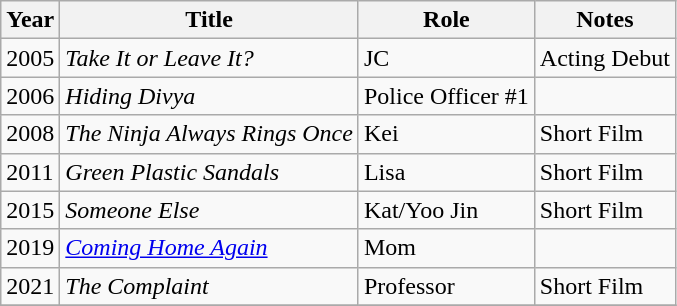<table class="wikitable sortable">
<tr>
<th>Year</th>
<th>Title</th>
<th>Role</th>
<th class="unsortable">Notes</th>
</tr>
<tr>
<td>2005</td>
<td><em>Take It or Leave It?</em></td>
<td>JC</td>
<td>Acting Debut</td>
</tr>
<tr>
<td>2006</td>
<td><em>Hiding Divya</em></td>
<td>Police Officer #1</td>
</tr>
<tr>
<td>2008</td>
<td><em>The Ninja Always Rings Once</em></td>
<td>Kei</td>
<td>Short Film</td>
</tr>
<tr>
<td>2011</td>
<td><em>Green Plastic Sandals</em></td>
<td>Lisa</td>
<td>Short Film</td>
</tr>
<tr>
<td>2015</td>
<td><em>Someone Else</em></td>
<td>Kat/Yoo Jin</td>
<td>Short Film</td>
</tr>
<tr>
<td>2019</td>
<td><em><a href='#'>Coming Home Again</a></em></td>
<td>Mom</td>
</tr>
<tr>
<td>2021</td>
<td><em>The Complaint</em></td>
<td>Professor</td>
<td>Short Film</td>
</tr>
<tr>
</tr>
</table>
